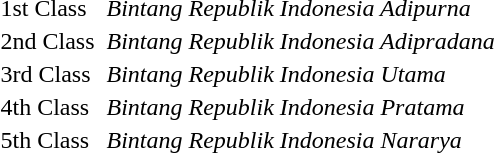<table>
<tr>
<td>1st Class</td>
<td></td>
<td><em>Bintang Republik Indonesia Adipurna</em></td>
</tr>
<tr>
<td>2nd Class</td>
<td></td>
<td><em>Bintang Republik Indonesia Adipradana</em></td>
</tr>
<tr>
<td>3rd Class</td>
<td></td>
<td><em>Bintang Republik Indonesia Utama</em></td>
</tr>
<tr>
<td>4th Class</td>
<td></td>
<td><em>Bintang Republik Indonesia Pratama</em></td>
</tr>
<tr>
<td>5th Class</td>
<td></td>
<td><em>Bintang Republik Indonesia Nararya</em></td>
</tr>
</table>
